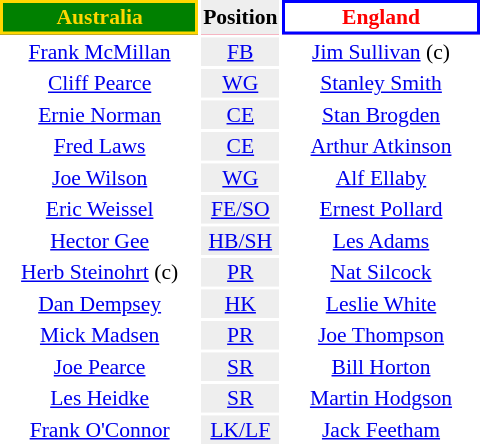<table style="float:right; font-size:90%; margin-left:1em; text-align:center">
<tr style="background:#f03;">
<th align="centre" style="width:126px; border:2px solid gold; background:green; color:gold;">Australia</th>
<th style="background:#eee; color:black;">Position</th>
<th align="centre"  style="width:126px; border:2px solid blue; background:white; color:red;">England</th>
</tr>
<tr>
<td><a href='#'>Frank McMillan</a></td>
<td style="background:#eee;"><a href='#'>FB</a></td>
<td><a href='#'>Jim Sullivan</a> (c)</td>
</tr>
<tr>
<td><a href='#'>Cliff Pearce</a></td>
<td style="background:#eee;"><a href='#'>WG</a></td>
<td><a href='#'>Stanley Smith</a></td>
</tr>
<tr>
<td><a href='#'>Ernie Norman</a></td>
<td style="background:#eee;"><a href='#'>CE</a></td>
<td><a href='#'>Stan Brogden</a></td>
</tr>
<tr>
<td><a href='#'>Fred Laws</a></td>
<td style="background:#eee;"><a href='#'>CE</a></td>
<td><a href='#'>Arthur Atkinson</a></td>
</tr>
<tr>
<td><a href='#'>Joe Wilson</a></td>
<td style="background:#eee;"><a href='#'>WG</a></td>
<td><a href='#'>Alf Ellaby</a></td>
</tr>
<tr>
<td><a href='#'>Eric Weissel</a></td>
<td style="background:#eee;"><a href='#'>FE/SO</a></td>
<td><a href='#'>Ernest Pollard</a></td>
</tr>
<tr>
<td><a href='#'>Hector Gee</a></td>
<td style="background:#eee;"><a href='#'>HB/SH</a></td>
<td><a href='#'>Les Adams</a></td>
</tr>
<tr>
<td><a href='#'>Herb Steinohrt</a> (c)</td>
<td style="background:#eee;"><a href='#'>PR</a></td>
<td><a href='#'>Nat Silcock</a></td>
</tr>
<tr>
<td><a href='#'>Dan Dempsey</a></td>
<td style="background:#eee;"><a href='#'>HK</a></td>
<td><a href='#'>Leslie White</a></td>
</tr>
<tr>
<td><a href='#'>Mick Madsen</a></td>
<td style="background:#eee;"><a href='#'>PR</a></td>
<td><a href='#'>Joe Thompson</a></td>
</tr>
<tr>
<td><a href='#'>Joe Pearce</a></td>
<td style="background:#eee;"><a href='#'>SR</a></td>
<td><a href='#'>Bill Horton</a></td>
</tr>
<tr>
<td><a href='#'>Les Heidke</a></td>
<td style="background:#eee;"><a href='#'>SR</a></td>
<td><a href='#'>Martin Hodgson</a></td>
</tr>
<tr>
<td><a href='#'>Frank O'Connor</a></td>
<td style="background:#eee;"><a href='#'>LK/LF</a></td>
<td><a href='#'>Jack Feetham</a></td>
</tr>
</table>
